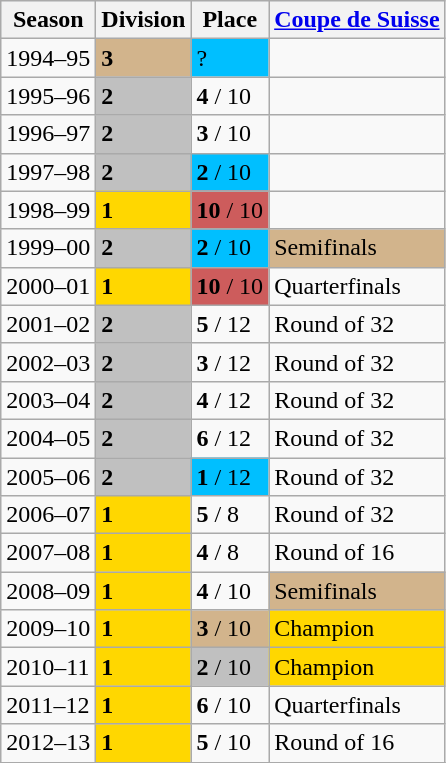<table class="wikitable">
<tr style="background:#f0f6fa;">
<th><strong>Season</strong></th>
<th><strong>Division</strong></th>
<th><strong>Place</strong></th>
<th><strong><a href='#'>Coupe de Suisse</a></strong></th>
</tr>
<tr>
<td>1994–95</td>
<td bgcolor=#D2B48C><strong>3</strong></td>
<td bgcolor=#00BFFF>?</td>
<td></td>
</tr>
<tr>
<td>1995–96</td>
<td bgcolor=silver><strong>2</strong></td>
<td><strong>4</strong> / 10</td>
<td></td>
</tr>
<tr>
<td>1996–97</td>
<td bgcolor=silver><strong>2</strong></td>
<td><strong>3</strong> / 10</td>
<td></td>
</tr>
<tr>
<td>1997–98</td>
<td bgcolor=silver><strong>2</strong></td>
<td bgcolor=#00BFFF><strong>2</strong> / 10</td>
<td></td>
</tr>
<tr>
<td>1998–99</td>
<td bgcolor=gold><strong>1</strong></td>
<td bgcolor=#CD5C5C><strong>10</strong> / 10</td>
<td></td>
</tr>
<tr>
<td>1999–00</td>
<td bgcolor=silver><strong>2</strong></td>
<td bgcolor=#00BFFF><strong>2</strong> / 10</td>
<td bgcolor=#D2B48C>Semifinals</td>
</tr>
<tr>
<td>2000–01</td>
<td bgcolor=gold><strong>1</strong></td>
<td bgcolor=#CD5C5C><strong>10</strong> / 10</td>
<td>Quarterfinals</td>
</tr>
<tr>
<td>2001–02</td>
<td bgcolor=silver><strong>2</strong></td>
<td><strong>5</strong> / 12</td>
<td>Round of 32</td>
</tr>
<tr>
<td>2002–03</td>
<td bgcolor=silver><strong>2</strong></td>
<td><strong>3</strong> / 12</td>
<td>Round of 32</td>
</tr>
<tr>
<td>2003–04</td>
<td bgcolor=silver><strong>2</strong></td>
<td><strong>4</strong> / 12</td>
<td>Round of 32</td>
</tr>
<tr>
<td>2004–05</td>
<td bgcolor=silver><strong>2</strong></td>
<td><strong>6</strong> / 12</td>
<td>Round of 32</td>
</tr>
<tr>
<td>2005–06</td>
<td bgcolor=silver><strong>2</strong></td>
<td bgcolor=#00BFFF><strong>1</strong> / 12</td>
<td>Round of 32</td>
</tr>
<tr>
<td>2006–07</td>
<td bgcolor=gold><strong>1</strong></td>
<td><strong>5</strong> / 8</td>
<td>Round of 32</td>
</tr>
<tr>
<td>2007–08</td>
<td bgcolor=gold><strong>1</strong></td>
<td><strong>4</strong> / 8</td>
<td>Round of 16</td>
</tr>
<tr>
<td>2008–09</td>
<td bgcolor=gold><strong>1</strong></td>
<td><strong>4</strong> / 10</td>
<td bgcolor=#D2B48C>Semifinals</td>
</tr>
<tr>
<td>2009–10</td>
<td bgcolor=gold><strong>1</strong></td>
<td bgcolor=#D2B48C><strong>3</strong> / 10</td>
<td bgcolor=gold>Champion</td>
</tr>
<tr>
<td>2010–11</td>
<td bgcolor=gold><strong>1</strong></td>
<td bgcolor=silver><strong>2</strong> / 10</td>
<td bgcolor=gold>Champion</td>
</tr>
<tr>
<td>2011–12</td>
<td bgcolor=gold><strong>1</strong></td>
<td><strong>6</strong> / 10</td>
<td>Quarterfinals</td>
</tr>
<tr>
<td>2012–13</td>
<td bgcolor=gold><strong>1</strong></td>
<td><strong>5</strong> / 10</td>
<td>Round of 16</td>
</tr>
<tr>
</tr>
</table>
